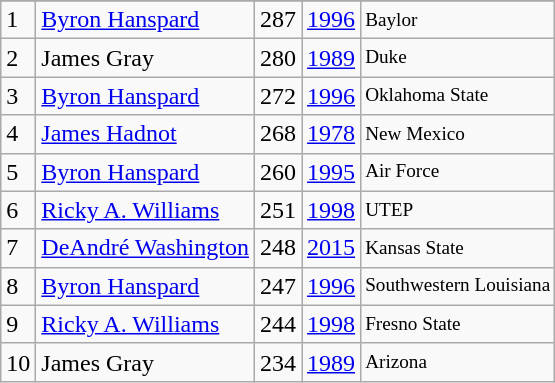<table class="wikitable">
<tr>
</tr>
<tr>
<td>1</td>
<td><a href='#'>Byron Hanspard</a></td>
<td>287</td>
<td><a href='#'>1996</a></td>
<td style="font-size:80%;">Baylor</td>
</tr>
<tr>
<td>2</td>
<td>James Gray</td>
<td>280</td>
<td><a href='#'>1989</a></td>
<td style="font-size:80%;">Duke</td>
</tr>
<tr>
<td>3</td>
<td><a href='#'>Byron Hanspard</a></td>
<td>272</td>
<td><a href='#'>1996</a></td>
<td style="font-size:80%;">Oklahoma State</td>
</tr>
<tr>
<td>4</td>
<td><a href='#'>James Hadnot</a></td>
<td>268</td>
<td><a href='#'>1978</a></td>
<td style="font-size:80%;">New Mexico</td>
</tr>
<tr>
<td>5</td>
<td><a href='#'>Byron Hanspard</a></td>
<td>260</td>
<td><a href='#'>1995</a></td>
<td style="font-size:80%;">Air Force</td>
</tr>
<tr>
<td>6</td>
<td><a href='#'>Ricky A. Williams</a></td>
<td>251</td>
<td><a href='#'>1998</a></td>
<td style="font-size:80%;">UTEP</td>
</tr>
<tr>
<td>7</td>
<td><a href='#'>DeAndré Washington</a></td>
<td>248</td>
<td><a href='#'>2015</a></td>
<td style="font-size:80%;">Kansas State</td>
</tr>
<tr>
<td>8</td>
<td><a href='#'>Byron Hanspard</a></td>
<td>247</td>
<td><a href='#'>1996</a></td>
<td style="font-size:80%;">Southwestern Louisiana</td>
</tr>
<tr>
<td>9</td>
<td><a href='#'>Ricky A. Williams</a></td>
<td>244</td>
<td><a href='#'>1998</a></td>
<td style="font-size:80%;">Fresno State</td>
</tr>
<tr>
<td>10</td>
<td>James Gray</td>
<td>234</td>
<td><a href='#'>1989</a></td>
<td style="font-size:80%;">Arizona</td>
</tr>
</table>
